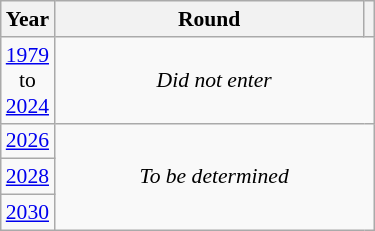<table class="wikitable" style="text-align: center; font-size:90%">
<tr>
<th>Year</th>
<th style="width:200px">Round</th>
<th></th>
</tr>
<tr>
<td><a href='#'>1979</a><br>to<br><a href='#'>2024</a></td>
<td colspan="2"><em>Did not enter</em></td>
</tr>
<tr>
<td><a href='#'>2026</a></td>
<td colspan="2" rowspan="3"><em>To be determined</em></td>
</tr>
<tr>
<td><a href='#'>2028</a></td>
</tr>
<tr>
<td><a href='#'>2030</a></td>
</tr>
</table>
